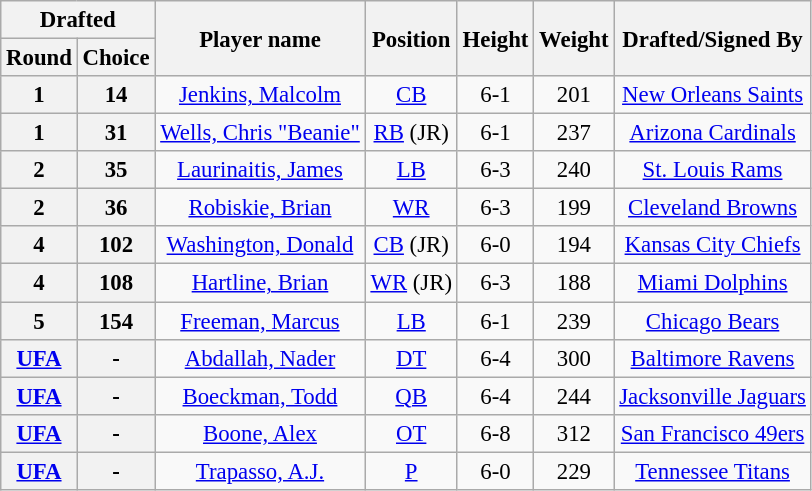<table class="wikitable" style="font-size: 95%;">
<tr>
<th colspan="2">Drafted</th>
<th rowspan="2">Player name</th>
<th rowspan="2">Position</th>
<th rowspan="2">Height</th>
<th rowspan="2">Weight</th>
<th rowspan="2">Drafted/Signed By</th>
</tr>
<tr>
<th>Round</th>
<th>Choice</th>
</tr>
<tr>
<th align="center">1</th>
<th align="center">14</th>
<td align="center"><a href='#'>Jenkins, Malcolm</a></td>
<td align="center"><a href='#'>CB</a></td>
<td align="center">6-1</td>
<td align="center">201</td>
<td align="center"><a href='#'>New Orleans Saints</a></td>
</tr>
<tr>
<th align="center">1</th>
<th align="center">31</th>
<td align="center"><a href='#'>Wells, Chris "Beanie"</a></td>
<td align="center"><a href='#'>RB</a> (JR)</td>
<td align="center">6-1</td>
<td align="center">237</td>
<td align="center"><a href='#'>Arizona Cardinals</a></td>
</tr>
<tr>
<th align="center">2</th>
<th align="center">35</th>
<td align="center"><a href='#'>Laurinaitis, James</a></td>
<td align="center"><a href='#'>LB</a></td>
<td align="center">6-3</td>
<td align="center">240</td>
<td align="center"><a href='#'>St. Louis Rams</a></td>
</tr>
<tr>
<th align="center">2</th>
<th align="center">36</th>
<td align="center"><a href='#'>Robiskie, Brian</a></td>
<td align="center"><a href='#'>WR</a></td>
<td align="center">6-3</td>
<td align="center">199</td>
<td align="center"><a href='#'>Cleveland Browns</a></td>
</tr>
<tr>
<th align="center">4</th>
<th align="center">102</th>
<td align="center"><a href='#'>Washington, Donald</a></td>
<td align="center"><a href='#'>CB</a> (JR)</td>
<td align="center">6-0</td>
<td align="center">194</td>
<td align="center"><a href='#'>Kansas City Chiefs</a></td>
</tr>
<tr>
<th align="center">4</th>
<th align="center">108</th>
<td align="center"><a href='#'>Hartline, Brian</a></td>
<td align="center"><a href='#'>WR</a> (JR)</td>
<td align="center">6-3</td>
<td align="center">188</td>
<td align="center"><a href='#'>Miami Dolphins</a></td>
</tr>
<tr>
<th align="center">5</th>
<th align="center">154</th>
<td align="center"><a href='#'>Freeman, Marcus</a></td>
<td align="center"><a href='#'>LB</a></td>
<td align="center">6-1</td>
<td align="center">239</td>
<td align="center"><a href='#'>Chicago Bears</a></td>
</tr>
<tr>
<th align="center"><a href='#'>UFA</a></th>
<th align="center">-</th>
<td align="center"><a href='#'>Abdallah, Nader</a></td>
<td align="center"><a href='#'>DT</a></td>
<td align="center">6-4</td>
<td align="center">300</td>
<td align="center"><a href='#'>Baltimore Ravens</a></td>
</tr>
<tr>
<th align="center"><a href='#'>UFA</a></th>
<th align="center">-</th>
<td align="center"><a href='#'>Boeckman, Todd</a></td>
<td align="center"><a href='#'>QB</a></td>
<td align="center">6-4</td>
<td align="center">244</td>
<td align="center"><a href='#'>Jacksonville Jaguars</a></td>
</tr>
<tr>
<th align="center"><a href='#'>UFA</a></th>
<th align="center">-</th>
<td align="center"><a href='#'>Boone, Alex</a></td>
<td align="center"><a href='#'>OT</a></td>
<td align="center">6-8</td>
<td align="center">312</td>
<td align="center"><a href='#'>San Francisco 49ers</a></td>
</tr>
<tr>
<th align="center"><a href='#'>UFA</a></th>
<th align="center">-</th>
<td align="center"><a href='#'>Trapasso, A.J.</a></td>
<td align="center"><a href='#'>P</a></td>
<td align="center">6-0</td>
<td align="center">229</td>
<td align="center"><a href='#'>Tennessee Titans</a></td>
</tr>
</table>
